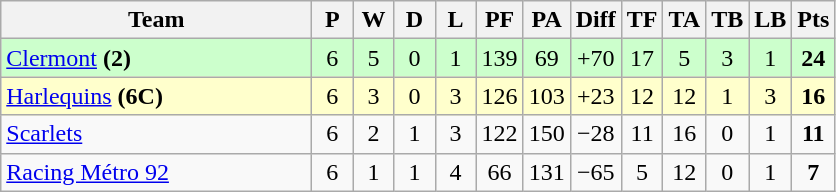<table class="wikitable" style="text-align:center">
<tr>
<th width="200">Team</th>
<th width="20">P</th>
<th width="20">W</th>
<th width="20">D</th>
<th width="20">L</th>
<th width="20">PF</th>
<th width="20">PA</th>
<th width="20">Diff</th>
<th width="20">TF</th>
<th width="20">TA</th>
<th width="20">TB</th>
<th width="20">LB</th>
<th width="20">Pts</th>
</tr>
<tr bgcolor="#ccffcc">
<td align=left> <a href='#'>Clermont</a> <strong>(2)</strong></td>
<td>6</td>
<td>5</td>
<td>0</td>
<td>1</td>
<td>139</td>
<td>69</td>
<td>+70</td>
<td>17</td>
<td>5</td>
<td>3</td>
<td>1</td>
<td><strong>24</strong></td>
</tr>
<tr bgcolor="#ffffcc">
<td align=left> <a href='#'>Harlequins</a> <strong>(6C)</strong></td>
<td>6</td>
<td>3</td>
<td>0</td>
<td>3</td>
<td>126</td>
<td>103</td>
<td>+23</td>
<td>12</td>
<td>12</td>
<td>1</td>
<td>3</td>
<td><strong>16</strong></td>
</tr>
<tr>
<td align=left> <a href='#'>Scarlets</a></td>
<td>6</td>
<td>2</td>
<td>1</td>
<td>3</td>
<td>122</td>
<td>150</td>
<td>−28</td>
<td>11</td>
<td>16</td>
<td>0</td>
<td>1</td>
<td><strong>11</strong></td>
</tr>
<tr>
<td align=left> <a href='#'>Racing Métro 92</a></td>
<td>6</td>
<td>1</td>
<td>1</td>
<td>4</td>
<td>66</td>
<td>131</td>
<td>−65</td>
<td>5</td>
<td>12</td>
<td>0</td>
<td>1</td>
<td><strong>7</strong></td>
</tr>
</table>
